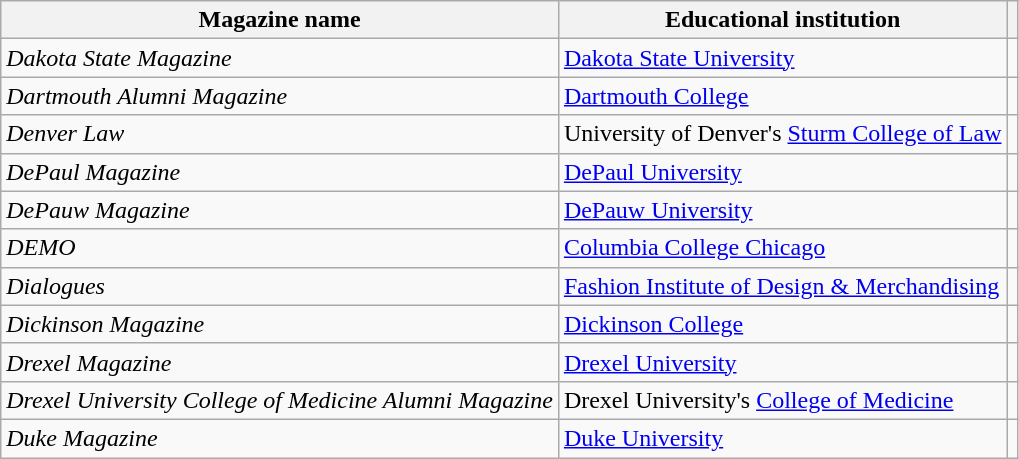<table class="wikitable">
<tr>
<th>Magazine name</th>
<th>Educational institution</th>
<th></th>
</tr>
<tr>
<td><em>Dakota State Magazine</em></td>
<td><a href='#'>Dakota State University</a></td>
<td></td>
</tr>
<tr>
<td><em>Dartmouth Alumni Magazine</em></td>
<td><a href='#'>Dartmouth College</a></td>
<td></td>
</tr>
<tr>
<td><em>Denver Law</em></td>
<td>University of Denver's <a href='#'>Sturm College of Law</a></td>
<td></td>
</tr>
<tr>
<td><em>DePaul Magazine</em></td>
<td><a href='#'>DePaul University</a></td>
<td></td>
</tr>
<tr>
<td><em>DePauw Magazine</em></td>
<td><a href='#'>DePauw University</a></td>
<td></td>
</tr>
<tr>
<td><em>DEMO</em></td>
<td><a href='#'>Columbia College Chicago</a></td>
<td></td>
</tr>
<tr>
<td><em>Dialogues</em></td>
<td><a href='#'>Fashion Institute of Design & Merchandising</a></td>
<td></td>
</tr>
<tr>
<td><em>Dickinson Magazine</em></td>
<td><a href='#'>Dickinson College</a></td>
<td></td>
</tr>
<tr>
<td><em>Drexel Magazine</em></td>
<td><a href='#'>Drexel University</a></td>
<td></td>
</tr>
<tr>
<td><em>Drexel University College of Medicine Alumni Magazine</em></td>
<td>Drexel University's <a href='#'>College of Medicine</a></td>
<td></td>
</tr>
<tr>
<td><em>Duke Magazine</em></td>
<td><a href='#'>Duke University</a></td>
<td></td>
</tr>
</table>
